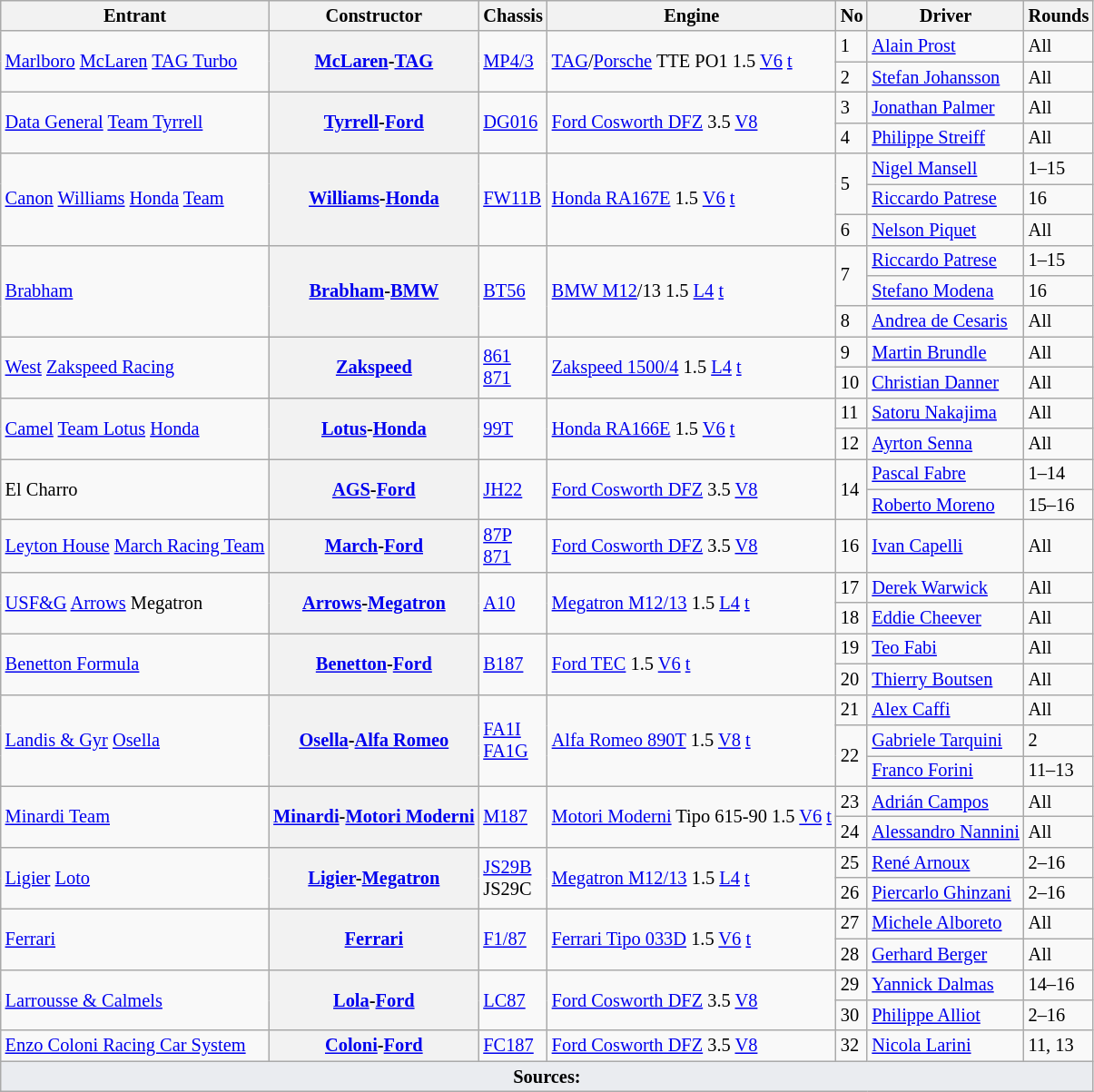<table class="wikitable sortable" style="font-size: 85%">
<tr>
<th>Entrant</th>
<th>Constructor</th>
<th>Chassis</th>
<th>Engine</th>
<th>No</th>
<th>Driver</th>
<th>Rounds</th>
</tr>
<tr>
<td rowspan="2"> <a href='#'>Marlboro</a> <a href='#'>McLaren</a> <a href='#'>TAG Turbo</a></td>
<th rowspan="2"><a href='#'>McLaren</a>-<a href='#'>TAG</a></th>
<td rowspan="2"><a href='#'>MP4/3</a></td>
<td rowspan="2"><a href='#'>TAG</a>/<a href='#'>Porsche</a> TTE PO1 1.5 <a href='#'>V6</a> <a href='#'>t</a></td>
<td>1</td>
<td> <a href='#'>Alain Prost</a></td>
<td>All</td>
</tr>
<tr>
<td>2</td>
<td> <a href='#'>Stefan Johansson</a></td>
<td>All</td>
</tr>
<tr>
<td rowspan="2"> <a href='#'>Data General</a> <a href='#'>Team Tyrrell</a></td>
<th rowspan="2"><a href='#'>Tyrrell</a>-<a href='#'>Ford</a></th>
<td rowspan="2"><a href='#'>DG016</a></td>
<td rowspan="2"><a href='#'>Ford Cosworth DFZ</a> 3.5 <a href='#'>V8</a></td>
<td>3</td>
<td> <a href='#'>Jonathan Palmer</a></td>
<td>All</td>
</tr>
<tr>
<td>4</td>
<td> <a href='#'>Philippe Streiff</a></td>
<td>All</td>
</tr>
<tr>
<td rowspan="3"> <a href='#'>Canon</a> <a href='#'>Williams</a> <a href='#'>Honda</a> <a href='#'>Team</a></td>
<th rowspan="3"><a href='#'>Williams</a>-<a href='#'>Honda</a></th>
<td rowspan="3"><a href='#'>FW11B</a></td>
<td rowspan="3"><a href='#'>Honda RA167E</a> 1.5 <a href='#'>V6</a> <a href='#'>t</a></td>
<td rowspan="2">5</td>
<td> <a href='#'>Nigel Mansell</a></td>
<td>1–15</td>
</tr>
<tr>
<td> <a href='#'>Riccardo Patrese</a></td>
<td>16</td>
</tr>
<tr>
<td>6</td>
<td> <a href='#'>Nelson Piquet</a></td>
<td>All</td>
</tr>
<tr>
<td rowspan="3"> <a href='#'>Brabham</a></td>
<th rowspan="3"><a href='#'>Brabham</a>-<a href='#'>BMW</a></th>
<td rowspan="3"><a href='#'>BT56</a></td>
<td rowspan="3"><a href='#'>BMW M12</a>/13 1.5 <a href='#'>L4</a> <a href='#'>t</a></td>
<td rowspan="2">7</td>
<td> <a href='#'>Riccardo Patrese</a></td>
<td>1–15</td>
</tr>
<tr>
<td> <a href='#'>Stefano Modena</a></td>
<td>16</td>
</tr>
<tr>
<td>8</td>
<td> <a href='#'>Andrea de Cesaris</a></td>
<td>All</td>
</tr>
<tr>
<td rowspan="2"> <a href='#'>West</a> <a href='#'>Zakspeed Racing</a></td>
<th rowspan="2"><a href='#'>Zakspeed</a></th>
<td rowspan="2"><a href='#'>861</a><br><a href='#'>871</a></td>
<td rowspan="2"><a href='#'>Zakspeed 1500/4</a> 1.5 <a href='#'>L4</a> <a href='#'>t</a></td>
<td>9</td>
<td> <a href='#'>Martin Brundle</a></td>
<td>All</td>
</tr>
<tr>
<td>10</td>
<td> <a href='#'>Christian Danner</a></td>
<td>All</td>
</tr>
<tr>
<td rowspan="2"> <a href='#'>Camel</a> <a href='#'>Team Lotus</a> <a href='#'>Honda</a></td>
<th rowspan="2"><a href='#'>Lotus</a>-<a href='#'>Honda</a></th>
<td rowspan="2"><a href='#'>99T</a></td>
<td rowspan="2"><a href='#'>Honda RA166E</a> 1.5 <a href='#'>V6</a> <a href='#'>t</a></td>
<td>11</td>
<td> <a href='#'>Satoru Nakajima</a></td>
<td>All</td>
</tr>
<tr>
<td>12</td>
<td> <a href='#'>Ayrton Senna</a></td>
<td>All</td>
</tr>
<tr>
<td rowspan="2"> El Charro</td>
<th rowspan="2"><a href='#'>AGS</a>-<a href='#'>Ford</a></th>
<td rowspan="2"><a href='#'>JH22</a></td>
<td rowspan="2"><a href='#'>Ford Cosworth DFZ</a> 3.5 <a href='#'>V8</a></td>
<td rowspan="2">14</td>
<td> <a href='#'>Pascal Fabre</a></td>
<td>1–14</td>
</tr>
<tr>
<td> <a href='#'>Roberto Moreno</a></td>
<td>15–16</td>
</tr>
<tr>
<td nowrap> <a href='#'>Leyton House</a> <a href='#'>March Racing Team</a></td>
<th><a href='#'>March</a>-<a href='#'>Ford</a></th>
<td><a href='#'>87P</a><br><a href='#'>871</a></td>
<td><a href='#'>Ford Cosworth DFZ</a> 3.5 <a href='#'>V8</a></td>
<td>16</td>
<td> <a href='#'>Ivan Capelli</a></td>
<td>All</td>
</tr>
<tr>
<td rowspan="2"> <a href='#'>USF&G</a> <a href='#'>Arrows</a> Megatron</td>
<th rowspan="2"><a href='#'>Arrows</a>-<a href='#'>Megatron</a></th>
<td rowspan="2"><a href='#'>A10</a></td>
<td rowspan="2"><a href='#'>Megatron M12/13</a> 1.5 <a href='#'>L4</a> <a href='#'>t</a></td>
<td>17</td>
<td> <a href='#'>Derek Warwick</a></td>
<td>All</td>
</tr>
<tr>
<td>18</td>
<td> <a href='#'>Eddie Cheever</a></td>
<td>All</td>
</tr>
<tr>
<td rowspan="2"> <a href='#'>Benetton Formula</a></td>
<th rowspan="2"><a href='#'>Benetton</a>-<a href='#'>Ford</a></th>
<td rowspan="2"><a href='#'>B187</a></td>
<td rowspan="2"><a href='#'>Ford TEC</a> 1.5 <a href='#'>V6</a> <a href='#'>t</a></td>
<td>19</td>
<td> <a href='#'>Teo Fabi</a></td>
<td>All</td>
</tr>
<tr>
<td>20</td>
<td> <a href='#'>Thierry Boutsen</a></td>
<td>All</td>
</tr>
<tr>
<td rowspan="3"> <a href='#'>Landis & Gyr</a> <a href='#'>Osella</a></td>
<th rowspan="3"><a href='#'>Osella</a>-<a href='#'>Alfa Romeo</a></th>
<td rowspan="3"><a href='#'>FA1I</a><br><a href='#'>FA1G</a></td>
<td rowspan="3"><a href='#'>Alfa Romeo 890T</a> 1.5 <a href='#'>V8</a> <a href='#'>t</a></td>
<td>21</td>
<td> <a href='#'>Alex Caffi</a></td>
<td>All</td>
</tr>
<tr>
<td rowspan="2">22</td>
<td> <a href='#'>Gabriele Tarquini</a></td>
<td>2</td>
</tr>
<tr>
<td> <a href='#'>Franco Forini</a></td>
<td>11–13</td>
</tr>
<tr>
<td rowspan="2"> <a href='#'>Minardi Team</a></td>
<th rowspan="2" nowrap><a href='#'>Minardi</a>-<a href='#'>Motori Moderni</a></th>
<td rowspan="2"><a href='#'>M187</a></td>
<td rowspan="2" nowrap><a href='#'>Motori Moderni</a> Tipo 615-90 1.5 <a href='#'>V6</a> <a href='#'>t</a></td>
<td>23</td>
<td> <a href='#'>Adrián Campos</a></td>
<td>All</td>
</tr>
<tr>
<td>24</td>
<td nowrap> <a href='#'>Alessandro Nannini</a></td>
<td>All</td>
</tr>
<tr>
<td rowspan="2"> <a href='#'>Ligier</a> <a href='#'>Loto</a></td>
<th rowspan="2"><a href='#'>Ligier</a>-<a href='#'>Megatron</a></th>
<td rowspan="2"><a href='#'>JS29B</a><br>JS29C</td>
<td rowspan="2"><a href='#'>Megatron M12/13</a> 1.5 <a href='#'>L4</a> <a href='#'>t</a></td>
<td>25</td>
<td> <a href='#'>René Arnoux</a></td>
<td>2–16</td>
</tr>
<tr>
<td>26</td>
<td> <a href='#'>Piercarlo Ghinzani</a></td>
<td>2–16</td>
</tr>
<tr>
<td rowspan="2"> <a href='#'>Ferrari</a></td>
<th rowspan="2"><a href='#'>Ferrari</a></th>
<td rowspan="2"><a href='#'>F1/87</a></td>
<td rowspan="2"><a href='#'>Ferrari Tipo 033D</a> 1.5 <a href='#'>V6</a> <a href='#'>t</a></td>
<td>27</td>
<td> <a href='#'>Michele Alboreto</a></td>
<td>All</td>
</tr>
<tr>
<td>28</td>
<td> <a href='#'>Gerhard Berger</a></td>
<td>All</td>
</tr>
<tr>
<td rowspan="2"> <a href='#'>Larrousse & Calmels</a></td>
<th rowspan="2"><a href='#'>Lola</a>-<a href='#'>Ford</a></th>
<td rowspan="2"><a href='#'>LC87</a></td>
<td rowspan="2"><a href='#'>Ford Cosworth DFZ</a> 3.5 <a href='#'>V8</a></td>
<td>29</td>
<td> <a href='#'>Yannick Dalmas</a></td>
<td>14–16</td>
</tr>
<tr>
<td>30</td>
<td> <a href='#'>Philippe Alliot</a></td>
<td>2–16</td>
</tr>
<tr>
<td> <a href='#'>Enzo Coloni Racing Car System</a></td>
<th><a href='#'>Coloni</a>-<a href='#'>Ford</a></th>
<td><a href='#'>FC187</a></td>
<td><a href='#'>Ford Cosworth DFZ</a> 3.5 <a href='#'>V8</a></td>
<td>32</td>
<td> <a href='#'>Nicola Larini</a></td>
<td>11, 13</td>
</tr>
<tr class="sortbottom">
<td colspan="7" style="background-color:#EAECF0;text-align:center"><strong>Sources:</strong></td>
</tr>
</table>
